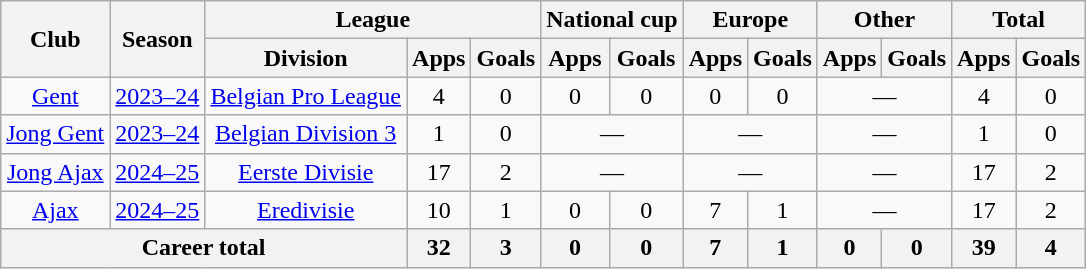<table class="wikitable" style="text-align:center">
<tr>
<th rowspan="2">Club</th>
<th rowspan="2">Season</th>
<th colspan="3">League</th>
<th colspan="2">National cup</th>
<th colspan="2">Europe</th>
<th colspan="2">Other</th>
<th colspan="2">Total</th>
</tr>
<tr>
<th>Division</th>
<th>Apps</th>
<th>Goals</th>
<th>Apps</th>
<th>Goals</th>
<th>Apps</th>
<th>Goals</th>
<th>Apps</th>
<th>Goals</th>
<th>Apps</th>
<th>Goals</th>
</tr>
<tr>
<td><a href='#'>Gent</a></td>
<td><a href='#'>2023–24</a></td>
<td><a href='#'>Belgian Pro League</a></td>
<td>4</td>
<td>0</td>
<td>0</td>
<td>0</td>
<td>0</td>
<td>0</td>
<td colspan="2">—</td>
<td>4</td>
<td>0</td>
</tr>
<tr>
<td><a href='#'>Jong Gent</a></td>
<td><a href='#'>2023–24</a></td>
<td><a href='#'>Belgian Division 3</a></td>
<td>1</td>
<td>0</td>
<td colspan="2">—</td>
<td colspan="2">—</td>
<td colspan="2">—</td>
<td>1</td>
<td>0</td>
</tr>
<tr>
<td><a href='#'>Jong Ajax</a></td>
<td><a href='#'>2024–25</a></td>
<td><a href='#'>Eerste Divisie</a></td>
<td>17</td>
<td>2</td>
<td colspan="2">—</td>
<td colspan="2">—</td>
<td colspan="2">—</td>
<td>17</td>
<td>2</td>
</tr>
<tr>
<td><a href='#'>Ajax</a></td>
<td><a href='#'>2024–25</a></td>
<td><a href='#'>Eredivisie</a></td>
<td>10</td>
<td>1</td>
<td>0</td>
<td>0</td>
<td>7</td>
<td>1</td>
<td colspan="2">—</td>
<td>17</td>
<td>2</td>
</tr>
<tr>
<th colspan="3">Career total</th>
<th>32</th>
<th>3</th>
<th>0</th>
<th>0</th>
<th>7</th>
<th>1</th>
<th>0</th>
<th>0</th>
<th>39</th>
<th>4</th>
</tr>
</table>
